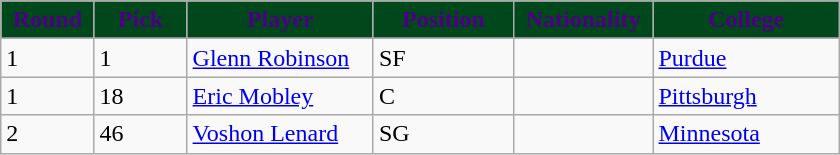<table class="wikitable sortable sortable">
<tr>
<th style="background:#00471B; color:#4B0082" width="10%">Round</th>
<th style="background:#00471B; color:#4B0082" width="10%">Pick</th>
<th style="background:#00471B; color:#4B0082" width="20%">Player</th>
<th style="background:#00471B; color:#4B0082" width="15%">Position</th>
<th style="background:#00471B; color:#4B0082" width="15%">Nationality</th>
<th style="background:#00471B; color:#4B0082" width="20%">College</th>
</tr>
<tr style="text-align: center">
</tr>
<tr>
<td>1</td>
<td>1</td>
<td><a href='#'>Glenn Robinson</a></td>
<td>SF</td>
<td></td>
<td><a href='#'>Purdue</a></td>
</tr>
<tr>
<td>1</td>
<td>18</td>
<td><a href='#'>Eric Mobley</a></td>
<td>C</td>
<td></td>
<td><a href='#'>Pittsburgh</a></td>
</tr>
<tr>
<td>2</td>
<td>46</td>
<td><a href='#'>Voshon Lenard</a></td>
<td>SG</td>
<td></td>
<td><a href='#'>Minnesota</a></td>
</tr>
</table>
